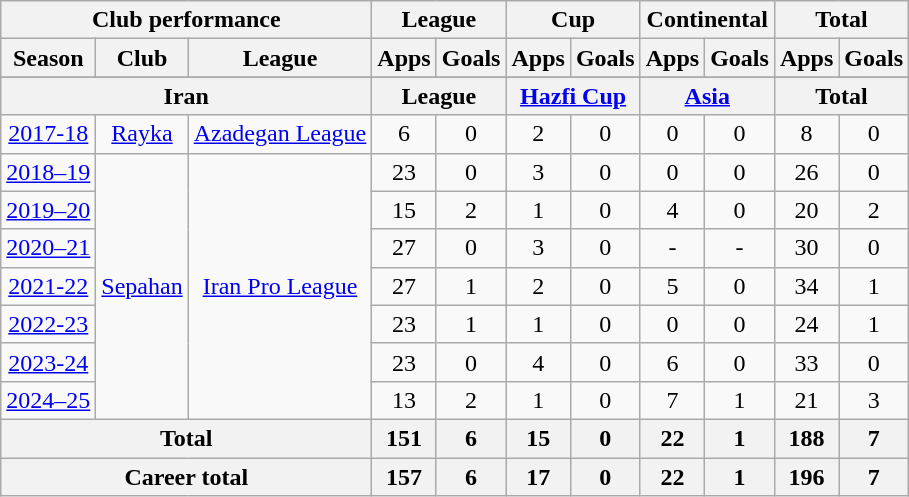<table class="wikitable" style="text-align:center">
<tr>
<th colspan=3>Club performance</th>
<th colspan=2>League</th>
<th colspan=2>Cup</th>
<th colspan=2>Continental</th>
<th colspan=2>Total</th>
</tr>
<tr>
<th>Season</th>
<th>Club</th>
<th>League</th>
<th>Apps</th>
<th>Goals</th>
<th>Apps</th>
<th>Goals</th>
<th>Apps</th>
<th>Goals</th>
<th>Apps</th>
<th>Goals</th>
</tr>
<tr>
</tr>
<tr>
<th colspan=3>Iran</th>
<th colspan=2>League</th>
<th colspan=2><a href='#'>Hazfi Cup</a></th>
<th colspan=2><a href='#'>Asia</a></th>
<th colspan=2>Total</th>
</tr>
<tr>
<td><a href='#'>2017-18</a></td>
<td><a href='#'>Rayka</a></td>
<td><a href='#'>Azadegan League</a></td>
<td>6</td>
<td>0</td>
<td>2</td>
<td>0</td>
<td>0</td>
<td>0</td>
<td>8</td>
<td>0</td>
</tr>
<tr>
<td><a href='#'>2018–19</a></td>
<td rowspan="7"><a href='#'>Sepahan</a></td>
<td rowspan="7"><a href='#'>Iran Pro League</a></td>
<td>23</td>
<td>0</td>
<td>3</td>
<td>0</td>
<td>0</td>
<td>0</td>
<td>26</td>
<td>0</td>
</tr>
<tr>
<td><a href='#'>2019–20</a></td>
<td>15</td>
<td>2</td>
<td>1</td>
<td>0</td>
<td>4</td>
<td>0</td>
<td>20</td>
<td>2</td>
</tr>
<tr>
<td><a href='#'>2020–21</a></td>
<td>27</td>
<td>0</td>
<td>3</td>
<td>0</td>
<td>-</td>
<td>-</td>
<td>30</td>
<td>0</td>
</tr>
<tr>
<td><a href='#'>2021-22</a></td>
<td>27</td>
<td>1</td>
<td>2</td>
<td>0</td>
<td>5</td>
<td>0</td>
<td>34</td>
<td>1</td>
</tr>
<tr>
<td><a href='#'>2022-23</a></td>
<td>23</td>
<td>1</td>
<td>1</td>
<td>0</td>
<td>0</td>
<td>0</td>
<td>24</td>
<td>1</td>
</tr>
<tr>
<td><a href='#'>2023-24</a></td>
<td>23</td>
<td>0</td>
<td>4</td>
<td>0</td>
<td>6</td>
<td>0</td>
<td>33</td>
<td>0</td>
</tr>
<tr>
<td><a href='#'>2024–25</a></td>
<td>13</td>
<td>2</td>
<td>1</td>
<td>0</td>
<td>7</td>
<td>1</td>
<td>21</td>
<td>3</td>
</tr>
<tr>
<th colspan="3">Total</th>
<th>151</th>
<th>6</th>
<th>15</th>
<th>0</th>
<th>22</th>
<th>1</th>
<th>188</th>
<th>7</th>
</tr>
<tr>
<th colspan="3">Career total</th>
<th>157</th>
<th>6</th>
<th>17</th>
<th>0</th>
<th>22</th>
<th>1</th>
<th>196</th>
<th>7</th>
</tr>
</table>
